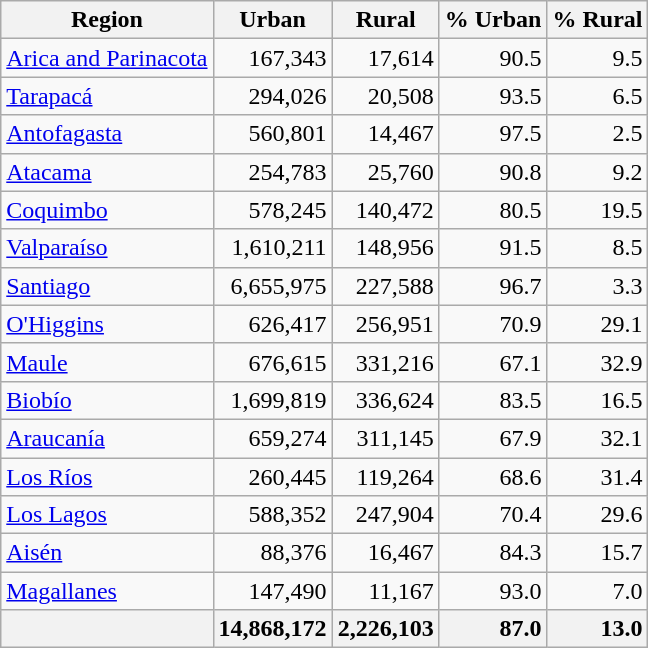<table class="wikitable sortable" style="text-align:right">
<tr>
<th>Region</th>
<th>Urban</th>
<th>Rural</th>
<th>% Urban</th>
<th>% Rural</th>
</tr>
<tr>
<td align="left"><a href='#'>Arica and Parinacota</a></td>
<td>167,343</td>
<td>17,614</td>
<td>90.5</td>
<td>9.5</td>
</tr>
<tr>
<td align="left"><a href='#'>Tarapacá</a></td>
<td>294,026</td>
<td>20,508</td>
<td>93.5</td>
<td>6.5</td>
</tr>
<tr>
<td align="left"><a href='#'>Antofagasta</a></td>
<td>560,801</td>
<td>14,467</td>
<td>97.5</td>
<td>2.5</td>
</tr>
<tr>
<td align="left"><a href='#'>Atacama</a></td>
<td>254,783</td>
<td>25,760</td>
<td>90.8</td>
<td>9.2</td>
</tr>
<tr>
<td align="left"><a href='#'>Coquimbo</a></td>
<td>578,245</td>
<td>140,472</td>
<td>80.5</td>
<td>19.5</td>
</tr>
<tr>
<td align="left"><a href='#'>Valparaíso</a></td>
<td>1,610,211</td>
<td>148,956</td>
<td>91.5</td>
<td>8.5</td>
</tr>
<tr>
<td align="left"><a href='#'>Santiago</a></td>
<td>6,655,975</td>
<td>227,588</td>
<td>96.7</td>
<td>3.3</td>
</tr>
<tr>
<td align="left"><a href='#'>O'Higgins</a></td>
<td>626,417</td>
<td>256,951</td>
<td>70.9</td>
<td>29.1</td>
</tr>
<tr>
<td align="left"><a href='#'>Maule</a></td>
<td>676,615</td>
<td>331,216</td>
<td>67.1</td>
<td>32.9</td>
</tr>
<tr>
<td align="left"><a href='#'>Biobío</a></td>
<td>1,699,819</td>
<td>336,624</td>
<td>83.5</td>
<td>16.5</td>
</tr>
<tr>
<td align="left"><a href='#'>Araucanía</a></td>
<td>659,274</td>
<td>311,145</td>
<td>67.9</td>
<td>32.1</td>
</tr>
<tr>
<td align="left"><a href='#'>Los Ríos</a></td>
<td>260,445</td>
<td>119,264</td>
<td>68.6</td>
<td>31.4</td>
</tr>
<tr>
<td align="left"><a href='#'>Los Lagos</a></td>
<td>588,352</td>
<td>247,904</td>
<td>70.4</td>
<td>29.6</td>
</tr>
<tr>
<td align="left"><a href='#'>Aisén</a></td>
<td>88,376</td>
<td>16,467</td>
<td>84.3</td>
<td>15.7</td>
</tr>
<tr>
<td align="left"><a href='#'>Magallanes</a></td>
<td>147,490</td>
<td>11,167</td>
<td>93.0</td>
<td>7.0</td>
</tr>
<tr style="background-color:#f2f2f2">
<td align="left"><strong></strong></td>
<td><strong>14,868,172</strong></td>
<td><strong>2,226,103</strong></td>
<td><strong>87.0</strong></td>
<td><strong>13.0</strong></td>
</tr>
</table>
